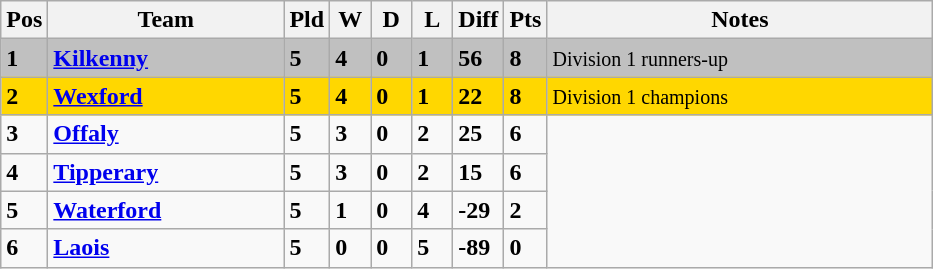<table class="wikitable" style="text-align: centre;">
<tr>
<th width=20>Pos</th>
<th width=150>Team</th>
<th width=20>Pld</th>
<th width=20>W</th>
<th width=20>D</th>
<th width=20>L</th>
<th width=20>Diff</th>
<th width=20>Pts</th>
<th width=250>Notes</th>
</tr>
<tr style="background:silver;">
<td><strong>1</strong></td>
<td align=left><strong> <a href='#'>Kilkenny</a> </strong></td>
<td><strong>5</strong></td>
<td><strong>4</strong></td>
<td><strong>0</strong></td>
<td><strong>1</strong></td>
<td><strong>56</strong></td>
<td><strong>8</strong></td>
<td><small> Division 1 runners-up</small></td>
</tr>
<tr style="background:gold;">
<td><strong>2</strong></td>
<td align=left><strong> <a href='#'>Wexford</a> </strong></td>
<td><strong>5</strong></td>
<td><strong>4</strong></td>
<td><strong>0</strong></td>
<td><strong>1</strong></td>
<td><strong>22</strong></td>
<td><strong>8</strong></td>
<td><small> Division 1 champions</small></td>
</tr>
<tr>
<td><strong>3</strong></td>
<td align=left><strong> <a href='#'>Offaly</a> </strong></td>
<td><strong>5</strong></td>
<td><strong>3</strong></td>
<td><strong>0</strong></td>
<td><strong>2</strong></td>
<td><strong>25</strong></td>
<td><strong>6</strong></td>
</tr>
<tr>
<td><strong>4</strong></td>
<td align=left><strong> <a href='#'>Tipperary</a> </strong></td>
<td><strong>5</strong></td>
<td><strong>3</strong></td>
<td><strong>0</strong></td>
<td><strong>2</strong></td>
<td><strong>15</strong></td>
<td><strong>6</strong></td>
</tr>
<tr>
<td><strong>5</strong></td>
<td align=left><strong> <a href='#'>Waterford</a> </strong></td>
<td><strong>5</strong></td>
<td><strong>1</strong></td>
<td><strong>0</strong></td>
<td><strong>4</strong></td>
<td><strong>-29</strong></td>
<td><strong>2</strong></td>
</tr>
<tr>
<td><strong>6</strong></td>
<td align=left><strong> <a href='#'>Laois</a> </strong></td>
<td><strong>5</strong></td>
<td><strong>0</strong></td>
<td><strong>0</strong></td>
<td><strong>5</strong></td>
<td><strong>-89</strong></td>
<td><strong>0</strong></td>
</tr>
</table>
